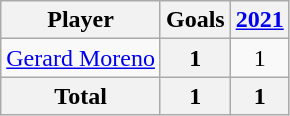<table class="wikitable sortable" style="text-align:center;">
<tr>
<th>Player</th>
<th>Goals</th>
<th><a href='#'>2021</a></th>
</tr>
<tr>
<td align="left"> <a href='#'>Gerard Moreno</a></td>
<th>1</th>
<td>1</td>
</tr>
<tr class="sortbottom">
<th>Total</th>
<th>1</th>
<th>1</th>
</tr>
</table>
